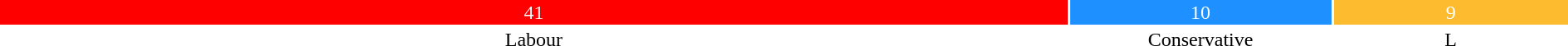<table style="width:100%; text-align:center;">
<tr style="color:white;">
<td style="background:red; width:68.3%;">41</td>
<td style="background:dodgerblue; width:16.7%;">10</td>
<td style="background:#FDBB30; width:15%;">9</td>
</tr>
<tr>
<td><span>Labour</span></td>
<td><span>Conservative</span></td>
<td><span>L</span></td>
</tr>
</table>
